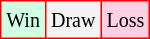<table class="wikitable">
<tr>
<td style="background-color: #d0ffe3; border:1px solid red;"><small>Win</small></td>
<td style="background-color: #f3f3f3; border:1px solid red;"><small>Draw</small></td>
<td style="background-color: #ffd0e3; border:1px solid red;"><small>Loss</small></td>
</tr>
</table>
